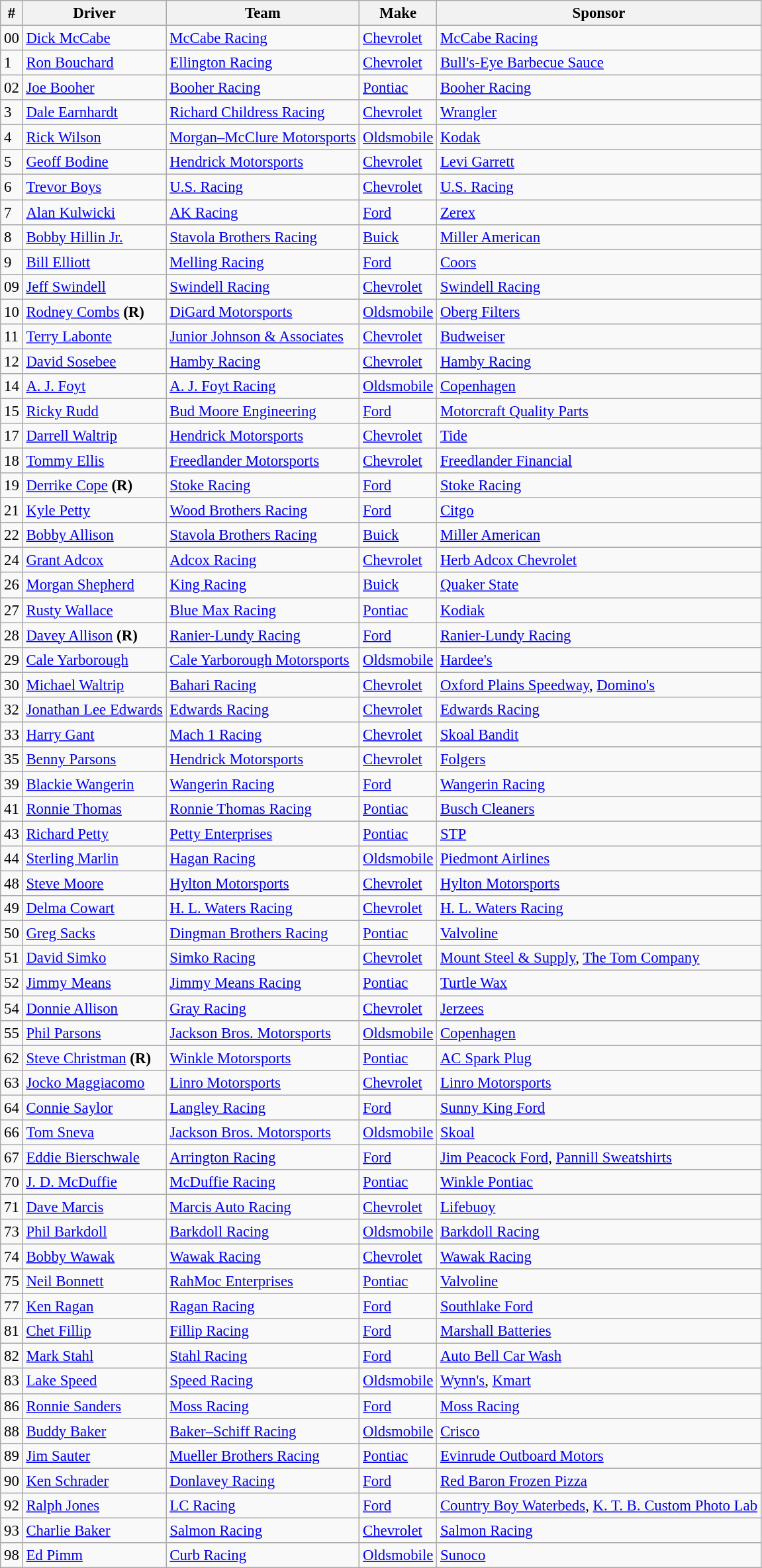<table class="wikitable" style="font-size:95%">
<tr>
<th>#</th>
<th>Driver</th>
<th>Team</th>
<th>Make</th>
<th>Sponsor</th>
</tr>
<tr>
<td>00</td>
<td><a href='#'>Dick McCabe</a></td>
<td><a href='#'>McCabe Racing</a></td>
<td><a href='#'>Chevrolet</a></td>
<td><a href='#'>McCabe Racing</a></td>
</tr>
<tr>
<td>1</td>
<td><a href='#'>Ron Bouchard</a></td>
<td><a href='#'>Ellington Racing</a></td>
<td><a href='#'>Chevrolet</a></td>
<td><a href='#'>Bull's-Eye Barbecue Sauce</a></td>
</tr>
<tr>
<td>02</td>
<td><a href='#'>Joe Booher</a></td>
<td><a href='#'>Booher Racing</a></td>
<td><a href='#'>Pontiac</a></td>
<td><a href='#'>Booher Racing</a></td>
</tr>
<tr>
<td>3</td>
<td><a href='#'>Dale Earnhardt</a></td>
<td><a href='#'>Richard Childress Racing</a></td>
<td><a href='#'>Chevrolet</a></td>
<td><a href='#'>Wrangler</a></td>
</tr>
<tr>
<td>4</td>
<td><a href='#'>Rick Wilson</a></td>
<td><a href='#'>Morgan–McClure Motorsports</a></td>
<td><a href='#'>Oldsmobile</a></td>
<td><a href='#'>Kodak</a></td>
</tr>
<tr>
<td>5</td>
<td><a href='#'>Geoff Bodine</a></td>
<td><a href='#'>Hendrick Motorsports</a></td>
<td><a href='#'>Chevrolet</a></td>
<td><a href='#'>Levi Garrett</a></td>
</tr>
<tr>
<td>6</td>
<td><a href='#'>Trevor Boys</a></td>
<td><a href='#'>U.S. Racing</a></td>
<td><a href='#'>Chevrolet</a></td>
<td><a href='#'>U.S. Racing</a></td>
</tr>
<tr>
<td>7</td>
<td><a href='#'>Alan Kulwicki</a></td>
<td><a href='#'>AK Racing</a></td>
<td><a href='#'>Ford</a></td>
<td><a href='#'>Zerex</a></td>
</tr>
<tr>
<td>8</td>
<td><a href='#'>Bobby Hillin Jr.</a></td>
<td><a href='#'>Stavola Brothers Racing</a></td>
<td><a href='#'>Buick</a></td>
<td><a href='#'>Miller American</a></td>
</tr>
<tr>
<td>9</td>
<td><a href='#'>Bill Elliott</a></td>
<td><a href='#'>Melling Racing</a></td>
<td><a href='#'>Ford</a></td>
<td><a href='#'>Coors</a></td>
</tr>
<tr>
<td>09</td>
<td><a href='#'>Jeff Swindell</a></td>
<td><a href='#'>Swindell Racing</a></td>
<td><a href='#'>Chevrolet</a></td>
<td><a href='#'>Swindell Racing</a></td>
</tr>
<tr>
<td>10</td>
<td><a href='#'>Rodney Combs</a> <strong>(R)</strong></td>
<td><a href='#'>DiGard Motorsports</a></td>
<td><a href='#'>Oldsmobile</a></td>
<td><a href='#'>Oberg Filters</a></td>
</tr>
<tr>
<td>11</td>
<td><a href='#'>Terry Labonte</a></td>
<td><a href='#'>Junior Johnson & Associates</a></td>
<td><a href='#'>Chevrolet</a></td>
<td><a href='#'>Budweiser</a></td>
</tr>
<tr>
<td>12</td>
<td><a href='#'>David Sosebee</a></td>
<td><a href='#'>Hamby Racing</a></td>
<td><a href='#'>Chevrolet</a></td>
<td><a href='#'>Hamby Racing</a></td>
</tr>
<tr>
<td>14</td>
<td><a href='#'>A. J. Foyt</a></td>
<td><a href='#'>A. J. Foyt Racing</a></td>
<td><a href='#'>Oldsmobile</a></td>
<td><a href='#'>Copenhagen</a></td>
</tr>
<tr>
<td>15</td>
<td><a href='#'>Ricky Rudd</a></td>
<td><a href='#'>Bud Moore Engineering</a></td>
<td><a href='#'>Ford</a></td>
<td><a href='#'>Motorcraft Quality Parts</a></td>
</tr>
<tr>
<td>17</td>
<td><a href='#'>Darrell Waltrip</a></td>
<td><a href='#'>Hendrick Motorsports</a></td>
<td><a href='#'>Chevrolet</a></td>
<td><a href='#'>Tide</a></td>
</tr>
<tr>
<td>18</td>
<td><a href='#'>Tommy Ellis</a></td>
<td><a href='#'>Freedlander Motorsports</a></td>
<td><a href='#'>Chevrolet</a></td>
<td><a href='#'>Freedlander Financial</a></td>
</tr>
<tr>
<td>19</td>
<td><a href='#'>Derrike Cope</a> <strong>(R)</strong></td>
<td><a href='#'>Stoke Racing</a></td>
<td><a href='#'>Ford</a></td>
<td><a href='#'>Stoke Racing</a></td>
</tr>
<tr>
<td>21</td>
<td><a href='#'>Kyle Petty</a></td>
<td><a href='#'>Wood Brothers Racing</a></td>
<td><a href='#'>Ford</a></td>
<td><a href='#'>Citgo</a></td>
</tr>
<tr>
<td>22</td>
<td><a href='#'>Bobby Allison</a></td>
<td><a href='#'>Stavola Brothers Racing</a></td>
<td><a href='#'>Buick</a></td>
<td><a href='#'>Miller American</a></td>
</tr>
<tr>
<td>24</td>
<td><a href='#'>Grant Adcox</a></td>
<td><a href='#'>Adcox Racing</a></td>
<td><a href='#'>Chevrolet</a></td>
<td><a href='#'>Herb Adcox Chevrolet</a></td>
</tr>
<tr>
<td>26</td>
<td><a href='#'>Morgan Shepherd</a></td>
<td><a href='#'>King Racing</a></td>
<td><a href='#'>Buick</a></td>
<td><a href='#'>Quaker State</a></td>
</tr>
<tr>
<td>27</td>
<td><a href='#'>Rusty Wallace</a></td>
<td><a href='#'>Blue Max Racing</a></td>
<td><a href='#'>Pontiac</a></td>
<td><a href='#'>Kodiak</a></td>
</tr>
<tr>
<td>28</td>
<td><a href='#'>Davey Allison</a> <strong>(R)</strong></td>
<td><a href='#'>Ranier-Lundy Racing</a></td>
<td><a href='#'>Ford</a></td>
<td><a href='#'>Ranier-Lundy Racing</a></td>
</tr>
<tr>
<td>29</td>
<td><a href='#'>Cale Yarborough</a></td>
<td><a href='#'>Cale Yarborough Motorsports</a></td>
<td><a href='#'>Oldsmobile</a></td>
<td><a href='#'>Hardee's</a></td>
</tr>
<tr>
<td>30</td>
<td><a href='#'>Michael Waltrip</a></td>
<td><a href='#'>Bahari Racing</a></td>
<td><a href='#'>Chevrolet</a></td>
<td><a href='#'>Oxford Plains Speedway</a>, <a href='#'>Domino's</a></td>
</tr>
<tr>
<td>32</td>
<td><a href='#'>Jonathan Lee Edwards</a></td>
<td><a href='#'>Edwards Racing</a></td>
<td><a href='#'>Chevrolet</a></td>
<td><a href='#'>Edwards Racing</a></td>
</tr>
<tr>
<td>33</td>
<td><a href='#'>Harry Gant</a></td>
<td><a href='#'>Mach 1 Racing</a></td>
<td><a href='#'>Chevrolet</a></td>
<td><a href='#'>Skoal Bandit</a></td>
</tr>
<tr>
<td>35</td>
<td><a href='#'>Benny Parsons</a></td>
<td><a href='#'>Hendrick Motorsports</a></td>
<td><a href='#'>Chevrolet</a></td>
<td><a href='#'>Folgers</a></td>
</tr>
<tr>
<td>39</td>
<td><a href='#'>Blackie Wangerin</a></td>
<td><a href='#'>Wangerin Racing</a></td>
<td><a href='#'>Ford</a></td>
<td><a href='#'>Wangerin Racing</a></td>
</tr>
<tr>
<td>41</td>
<td><a href='#'>Ronnie Thomas</a></td>
<td><a href='#'>Ronnie Thomas Racing</a></td>
<td><a href='#'>Pontiac</a></td>
<td><a href='#'>Busch Cleaners</a></td>
</tr>
<tr>
<td>43</td>
<td><a href='#'>Richard Petty</a></td>
<td><a href='#'>Petty Enterprises</a></td>
<td><a href='#'>Pontiac</a></td>
<td><a href='#'>STP</a></td>
</tr>
<tr>
<td>44</td>
<td><a href='#'>Sterling Marlin</a></td>
<td><a href='#'>Hagan Racing</a></td>
<td><a href='#'>Oldsmobile</a></td>
<td><a href='#'>Piedmont Airlines</a></td>
</tr>
<tr>
<td>48</td>
<td><a href='#'>Steve Moore</a></td>
<td><a href='#'>Hylton Motorsports</a></td>
<td><a href='#'>Chevrolet</a></td>
<td><a href='#'>Hylton Motorsports</a></td>
</tr>
<tr>
<td>49</td>
<td><a href='#'>Delma Cowart</a></td>
<td><a href='#'>H. L. Waters Racing</a></td>
<td><a href='#'>Chevrolet</a></td>
<td><a href='#'>H. L. Waters Racing</a></td>
</tr>
<tr>
<td>50</td>
<td><a href='#'>Greg Sacks</a></td>
<td><a href='#'>Dingman Brothers Racing</a></td>
<td><a href='#'>Pontiac</a></td>
<td><a href='#'>Valvoline</a></td>
</tr>
<tr>
<td>51</td>
<td><a href='#'>David Simko</a></td>
<td><a href='#'>Simko Racing</a></td>
<td><a href='#'>Chevrolet</a></td>
<td><a href='#'>Mount Steel & Supply</a>, <a href='#'>The Tom Company</a></td>
</tr>
<tr>
<td>52</td>
<td><a href='#'>Jimmy Means</a></td>
<td><a href='#'>Jimmy Means Racing</a></td>
<td><a href='#'>Pontiac</a></td>
<td><a href='#'>Turtle Wax</a></td>
</tr>
<tr>
<td>54</td>
<td><a href='#'>Donnie Allison</a></td>
<td><a href='#'>Gray Racing</a></td>
<td><a href='#'>Chevrolet</a></td>
<td><a href='#'>Jerzees</a></td>
</tr>
<tr>
<td>55</td>
<td><a href='#'>Phil Parsons</a></td>
<td><a href='#'>Jackson Bros. Motorsports</a></td>
<td><a href='#'>Oldsmobile</a></td>
<td><a href='#'>Copenhagen</a></td>
</tr>
<tr>
<td>62</td>
<td><a href='#'>Steve Christman</a> <strong>(R)</strong></td>
<td><a href='#'>Winkle Motorsports</a></td>
<td><a href='#'>Pontiac</a></td>
<td><a href='#'>AC Spark Plug</a></td>
</tr>
<tr>
<td>63</td>
<td><a href='#'>Jocko Maggiacomo</a></td>
<td><a href='#'>Linro Motorsports</a></td>
<td><a href='#'>Chevrolet</a></td>
<td><a href='#'>Linro Motorsports</a></td>
</tr>
<tr>
<td>64</td>
<td><a href='#'>Connie Saylor</a></td>
<td><a href='#'>Langley Racing</a></td>
<td><a href='#'>Ford</a></td>
<td><a href='#'>Sunny King Ford</a></td>
</tr>
<tr>
<td>66</td>
<td><a href='#'>Tom Sneva</a></td>
<td><a href='#'>Jackson Bros. Motorsports</a></td>
<td><a href='#'>Oldsmobile</a></td>
<td><a href='#'>Skoal</a></td>
</tr>
<tr>
<td>67</td>
<td><a href='#'>Eddie Bierschwale</a></td>
<td><a href='#'>Arrington Racing</a></td>
<td><a href='#'>Ford</a></td>
<td><a href='#'>Jim Peacock Ford</a>, <a href='#'>Pannill Sweatshirts</a></td>
</tr>
<tr>
<td>70</td>
<td><a href='#'>J. D. McDuffie</a></td>
<td><a href='#'>McDuffie Racing</a></td>
<td><a href='#'>Pontiac</a></td>
<td><a href='#'>Winkle Pontiac</a></td>
</tr>
<tr>
<td>71</td>
<td><a href='#'>Dave Marcis</a></td>
<td><a href='#'>Marcis Auto Racing</a></td>
<td><a href='#'>Chevrolet</a></td>
<td><a href='#'>Lifebuoy</a></td>
</tr>
<tr>
<td>73</td>
<td><a href='#'>Phil Barkdoll</a></td>
<td><a href='#'>Barkdoll Racing</a></td>
<td><a href='#'>Oldsmobile</a></td>
<td><a href='#'>Barkdoll Racing</a></td>
</tr>
<tr>
<td>74</td>
<td><a href='#'>Bobby Wawak</a></td>
<td><a href='#'>Wawak Racing</a></td>
<td><a href='#'>Chevrolet</a></td>
<td><a href='#'>Wawak Racing</a></td>
</tr>
<tr>
<td>75</td>
<td><a href='#'>Neil Bonnett</a></td>
<td><a href='#'>RahMoc Enterprises</a></td>
<td><a href='#'>Pontiac</a></td>
<td><a href='#'>Valvoline</a></td>
</tr>
<tr>
<td>77</td>
<td><a href='#'>Ken Ragan</a></td>
<td><a href='#'>Ragan Racing</a></td>
<td><a href='#'>Ford</a></td>
<td><a href='#'>Southlake Ford</a></td>
</tr>
<tr>
<td>81</td>
<td><a href='#'>Chet Fillip</a></td>
<td><a href='#'>Fillip Racing</a></td>
<td><a href='#'>Ford</a></td>
<td><a href='#'>Marshall Batteries</a></td>
</tr>
<tr>
<td>82</td>
<td><a href='#'>Mark Stahl</a></td>
<td><a href='#'>Stahl Racing</a></td>
<td><a href='#'>Ford</a></td>
<td><a href='#'>Auto Bell Car Wash</a></td>
</tr>
<tr>
<td>83</td>
<td><a href='#'>Lake Speed</a></td>
<td><a href='#'>Speed Racing</a></td>
<td><a href='#'>Oldsmobile</a></td>
<td><a href='#'>Wynn's</a>, <a href='#'>Kmart</a></td>
</tr>
<tr>
<td>86</td>
<td><a href='#'>Ronnie Sanders</a></td>
<td><a href='#'>Moss Racing</a></td>
<td><a href='#'>Ford</a></td>
<td><a href='#'>Moss Racing</a></td>
</tr>
<tr>
<td>88</td>
<td><a href='#'>Buddy Baker</a></td>
<td><a href='#'>Baker–Schiff Racing</a></td>
<td><a href='#'>Oldsmobile</a></td>
<td><a href='#'>Crisco</a></td>
</tr>
<tr>
<td>89</td>
<td><a href='#'>Jim Sauter</a></td>
<td><a href='#'>Mueller Brothers Racing</a></td>
<td><a href='#'>Pontiac</a></td>
<td><a href='#'>Evinrude Outboard Motors</a></td>
</tr>
<tr>
<td>90</td>
<td><a href='#'>Ken Schrader</a></td>
<td><a href='#'>Donlavey Racing</a></td>
<td><a href='#'>Ford</a></td>
<td><a href='#'>Red Baron Frozen Pizza</a></td>
</tr>
<tr>
<td>92</td>
<td><a href='#'>Ralph Jones</a></td>
<td><a href='#'>LC Racing</a></td>
<td><a href='#'>Ford</a></td>
<td><a href='#'>Country Boy Waterbeds</a>, <a href='#'>K. T. B. Custom Photo Lab</a></td>
</tr>
<tr>
<td>93</td>
<td><a href='#'>Charlie Baker</a></td>
<td><a href='#'>Salmon Racing</a></td>
<td><a href='#'>Chevrolet</a></td>
<td><a href='#'>Salmon Racing</a></td>
</tr>
<tr>
<td>98</td>
<td><a href='#'>Ed Pimm</a></td>
<td><a href='#'>Curb Racing</a></td>
<td><a href='#'>Oldsmobile</a></td>
<td><a href='#'>Sunoco</a></td>
</tr>
</table>
